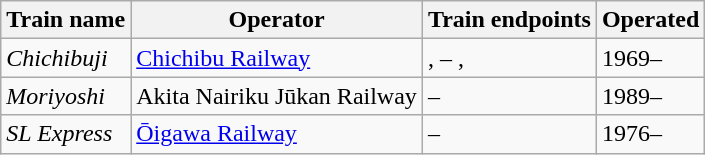<table class="wikitable">
<tr valign="top">
<th>Train name</th>
<th>Operator</th>
<th>Train endpoints</th>
<th>Operated</th>
</tr>
<tr valign="top">
<td><em>Chichibuji</em></td>
<td><a href='#'>Chichibu Railway</a></td>
<td>,  – , </td>
<td>1969–</td>
</tr>
<tr valign="top">
<td><em>Moriyoshi</em></td>
<td>Akita Nairiku Jūkan Railway</td>
<td> – </td>
<td>1989–</td>
</tr>
<tr valign="top">
<td><em>SL Express</em></td>
<td><a href='#'>Ōigawa Railway</a></td>
<td> – </td>
<td>1976–</td>
</tr>
</table>
